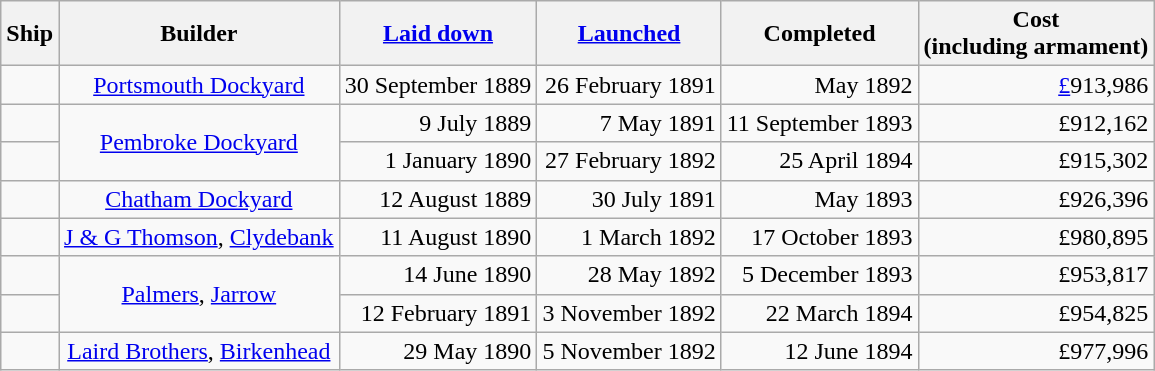<table class="wikitable plainrowheaders">
<tr>
<th scope="col">Ship</th>
<th scope="col" align = center>Builder</th>
<th scope="col"><a href='#'>Laid down</a></th>
<th scope="col"><a href='#'>Launched</a></th>
<th scope="col">Completed</th>
<th scope="col" align = center>Cost <br>(including armament)</th>
</tr>
<tr>
<td scope="row"></td>
<td align = center><a href='#'>Portsmouth Dockyard</a></td>
<td align = right>30 September 1889</td>
<td align = right>26 February 1891</td>
<td align = right>May 1892</td>
<td align = right><a href='#'>£</a>913,986</td>
</tr>
<tr>
<td scope="row"></td>
<td rowspan=2 align = center valign=center><a href='#'>Pembroke Dockyard</a></td>
<td align = right>9 July 1889</td>
<td align = right>7 May 1891</td>
<td align = right>11 September 1893</td>
<td align = right>£912,162</td>
</tr>
<tr>
<td scope="row"></td>
<td align = right>1 January 1890</td>
<td align = right>27 February 1892</td>
<td align = right>25 April 1894</td>
<td align = right>£915,302</td>
</tr>
<tr>
<td scope="row"></td>
<td align = center><a href='#'>Chatham Dockyard</a></td>
<td align = right>12 August 1889</td>
<td align = right>30 July 1891</td>
<td align = right>May 1893</td>
<td align = right>£926,396</td>
</tr>
<tr>
<td scope="row"></td>
<td align = center><a href='#'>J & G Thomson</a>, <a href='#'>Clydebank</a></td>
<td align = right>11 August 1890</td>
<td align = right>1 March 1892</td>
<td align = right>17 October 1893</td>
<td align = right>£980,895</td>
</tr>
<tr>
<td scope="row"></td>
<td rowspan=2 align = center valign=center><a href='#'>Palmers</a>, <a href='#'>Jarrow</a></td>
<td align = right>14 June 1890</td>
<td align = right>28 May 1892</td>
<td align = right>5 December 1893</td>
<td align = right>£953,817</td>
</tr>
<tr>
<td scope="row"></td>
<td align = right>12 February 1891</td>
<td align = right>3 November 1892</td>
<td align = right>22 March 1894</td>
<td align = right>£954,825</td>
</tr>
<tr>
<td scope="row"></td>
<td align = center><a href='#'>Laird Brothers</a>, <a href='#'>Birkenhead</a></td>
<td align = right>29 May 1890</td>
<td align = right>5 November 1892</td>
<td align = right>12 June 1894</td>
<td align = right>£977,996</td>
</tr>
</table>
